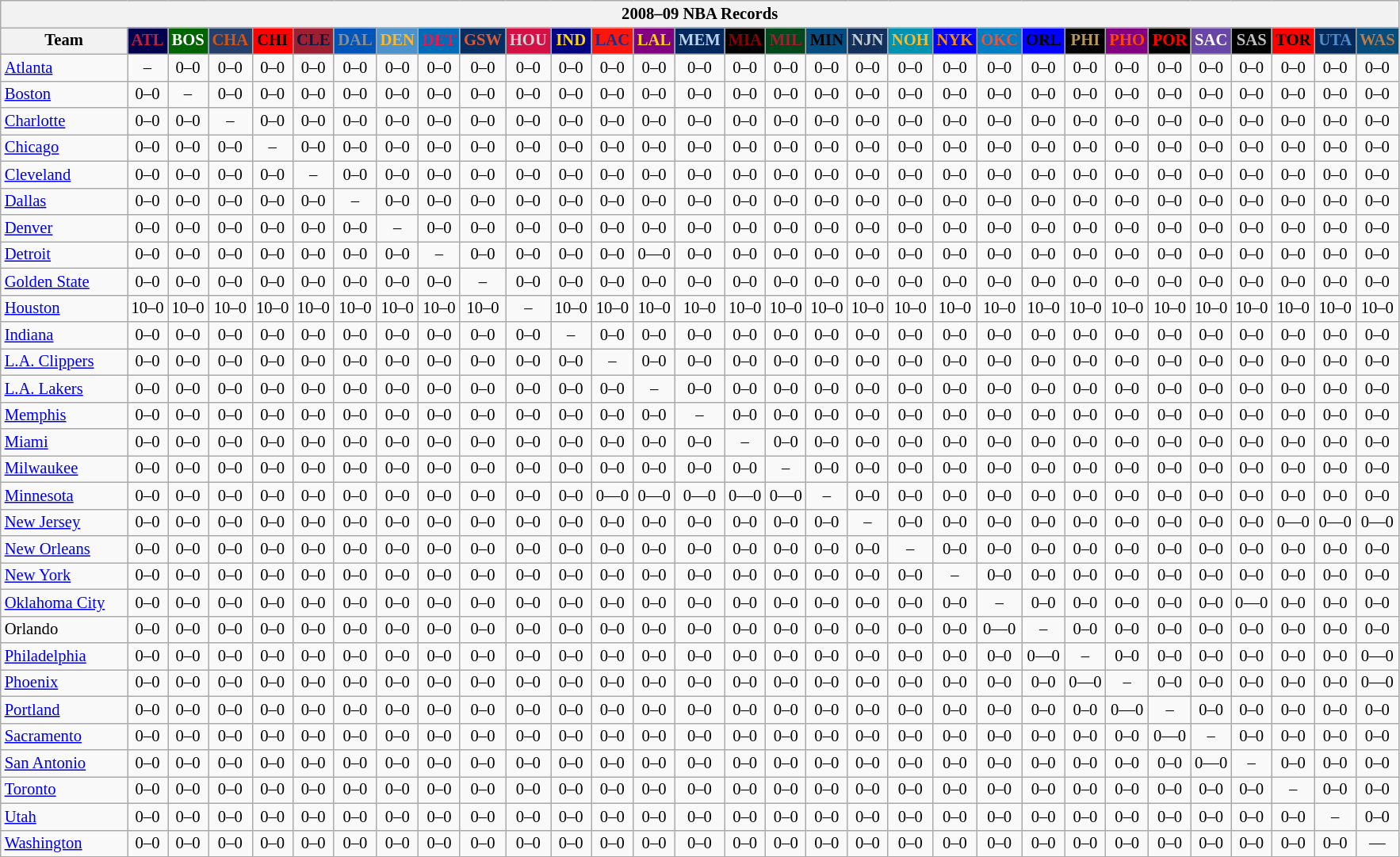<table class="wikitable" style="font-size:86%; text-align:center;">
<tr>
<th colspan=31>2008–09 NBA Records</th>
</tr>
<tr>
<th width=100>Team</th>
<th style="background:#00004d;color:#C41E3a;width=35">ATL</th>
<th style="background:#006400;color:#FFFFFF;width=35">BOS</th>
<th style="background:#253E6A;color:#DF5106;width=35">CHA</th>
<th style="background:#FF0000;color:#000000;width=35">CHI</th>
<th style="background:#9F1F32;color:#001D43;width=35">CLE</th>
<th style="background:#0055BA;color:#898D8F;width=35">DAL</th>
<th style="background:#4C92CC;color:#FDB827;width=35">DEN</th>
<th style="background:#006BB7;color:#ED164B;width=35">DET</th>
<th style="background:#072E63;color:#DC5A34;width=35">GSW</th>
<th style="background:#D31145;color:#CBD4D8;width=35">HOU</th>
<th style="background:#000080;color:#FFD700;width=35">IND</th>
<th style="background:#F9160D;color:#1A2E8B;width=35">LAC</th>
<th style="background:#800080;color:#FFD700;width=35">LAL</th>
<th style="background:#00265B;color:#BAD1EB;width=35">MEM</th>
<th style="background:#000000;color:#8B0000;width=35">MIA</th>
<th style="background:#00471B;color:#AC1A2F;width=35">MIL</th>
<th style="background:#044D80;color:#000000;width=35">MIN</th>
<th style="background:#12305B;color:#C4CED4;width=35">NJN</th>
<th style="background:#0093B1;color:#FDB827;width=35">NOH</th>
<th style="background:#0000FF;color:#FF8C00;width=35">NYK</th>
<th style="background:#007DC3;color:#F05033;width=35">OKC</th>
<th style="background:#0000FF;color:#000000;width=35">ORL</th>
<th style="background:#000000;color:#BB9754;width=35">PHI</th>
<th style="background:#800080;color:#FF4500;width=35">PHO</th>
<th style="background:#000000;color:#FF0000;width=35">POR</th>
<th style="background:#6846A8;color:#FFFFFF;width=35">SAC</th>
<th style="background:#000000;color:#C0C0C0;width=35">SAS</th>
<th style="background:#FF0000;color:#000000;width=35">TOR</th>
<th style="background:#042A5C;color:#4C8ECC;width=35">UTA</th>
<th style="background:#044D7D;color:#BC7A44;width=35">WAS</th>
</tr>
<tr>
<td style="text-align:left;"><a href='#'>Atlanta</a></td>
<td>–</td>
<td>0–0</td>
<td>0–0</td>
<td>0–0</td>
<td>0–0</td>
<td>0–0</td>
<td>0–0</td>
<td>0–0</td>
<td>0–0</td>
<td>0–0</td>
<td>0–0</td>
<td>0–0</td>
<td>0–0</td>
<td>0–0</td>
<td>0–0</td>
<td>0–0</td>
<td>0–0</td>
<td>0–0</td>
<td>0–0</td>
<td>0–0</td>
<td>0–0</td>
<td>0–0</td>
<td>0–0</td>
<td>0–0</td>
<td>0–0</td>
<td>0–0</td>
<td>0–0</td>
<td>0–0</td>
<td>0–0</td>
<td>0–0</td>
</tr>
<tr>
<td style="text-align:left;"><a href='#'>Boston</a></td>
<td>0–0</td>
<td>–</td>
<td>0–0</td>
<td>0–0</td>
<td>0–0</td>
<td>0–0</td>
<td>0–0</td>
<td>0–0</td>
<td>0–0</td>
<td>0–0</td>
<td>0–0</td>
<td>0–0</td>
<td>0–0</td>
<td>0–0</td>
<td>0–0</td>
<td>0–0</td>
<td>0–0</td>
<td>0–0</td>
<td>0–0</td>
<td>0–0</td>
<td>0–0</td>
<td>0–0</td>
<td>0–0</td>
<td>0–0</td>
<td>0–0</td>
<td>0–0</td>
<td>0–0</td>
<td>0–0</td>
<td>0–0</td>
<td>0–0</td>
</tr>
<tr>
<td style="text-align:left;"><a href='#'>Charlotte</a></td>
<td>0–0</td>
<td>0–0</td>
<td>–</td>
<td>0–0</td>
<td>0–0</td>
<td>0–0</td>
<td>0–0</td>
<td>0–0</td>
<td>0–0</td>
<td>0–0</td>
<td>0–0</td>
<td>0–0</td>
<td>0–0</td>
<td>0–0</td>
<td>0–0</td>
<td>0–0</td>
<td>0–0</td>
<td>0–0</td>
<td>0–0</td>
<td>0–0</td>
<td>0–0</td>
<td>0–0</td>
<td>0–0</td>
<td>0–0</td>
<td>0–0</td>
<td>0–0</td>
<td>0–0</td>
<td>0–0</td>
<td>0–0</td>
<td>0–0</td>
</tr>
<tr>
<td style="text-align:left;"><a href='#'>Chicago</a></td>
<td>0–0</td>
<td>0–0</td>
<td>0–0</td>
<td>–</td>
<td>0–0</td>
<td>0–0</td>
<td>0–0</td>
<td>0–0</td>
<td>0–0</td>
<td>0–0</td>
<td>0–0</td>
<td>0–0</td>
<td>0–0</td>
<td>0–0</td>
<td>0–0</td>
<td>0–0</td>
<td>0–0</td>
<td>0–0</td>
<td>0–0</td>
<td>0–0</td>
<td>0–0</td>
<td>0–0</td>
<td>0–0</td>
<td>0–0</td>
<td>0–0</td>
<td>0–0</td>
<td>0–0</td>
<td>0–0</td>
<td>0–0</td>
<td>0–0</td>
</tr>
<tr>
<td style="text-align:left;"><a href='#'>Cleveland</a></td>
<td>0–0</td>
<td>0–0</td>
<td>0–0</td>
<td>0–0</td>
<td>–</td>
<td>0–0</td>
<td>0–0</td>
<td>0–0</td>
<td>0–0</td>
<td>0–0</td>
<td>0–0</td>
<td>0–0</td>
<td>0–0</td>
<td>0–0</td>
<td>0–0</td>
<td>0–0</td>
<td>0–0</td>
<td>0–0</td>
<td>0–0</td>
<td>0–0</td>
<td>0–0</td>
<td>0–0</td>
<td>0–0</td>
<td>0–0</td>
<td>0–0</td>
<td>0–0</td>
<td>0–0</td>
<td>0–0</td>
<td>0–0</td>
<td>0–0</td>
</tr>
<tr>
<td style="text-align:left;"><a href='#'>Dallas</a></td>
<td>0–0</td>
<td>0–0</td>
<td>0–0</td>
<td>0–0</td>
<td>0–0</td>
<td>–</td>
<td>0–0</td>
<td>0–0</td>
<td>0–0</td>
<td>0–0</td>
<td>0–0</td>
<td>0–0</td>
<td>0–0</td>
<td>0–0</td>
<td>0–0</td>
<td>0–0</td>
<td>0–0</td>
<td>0–0</td>
<td>0–0</td>
<td>0–0</td>
<td>0–0</td>
<td>0–0</td>
<td>0–0</td>
<td>0–0</td>
<td>0–0</td>
<td>0–0</td>
<td>0–0</td>
<td>0–0</td>
<td>0–0</td>
<td>0–0</td>
</tr>
<tr>
<td style="text-align:left;"><a href='#'>Denver</a></td>
<td>0–0</td>
<td>0–0</td>
<td>0–0</td>
<td>0–0</td>
<td>0–0</td>
<td>0–0</td>
<td>–</td>
<td>0–0</td>
<td>0–0</td>
<td>0–0</td>
<td>0–0</td>
<td>0–0</td>
<td>0–0</td>
<td>0–0</td>
<td>0–0</td>
<td>0–0</td>
<td>0–0</td>
<td>0–0</td>
<td>0–0</td>
<td>0–0</td>
<td>0–0</td>
<td>0–0</td>
<td>0–0</td>
<td>0–0</td>
<td>0–0</td>
<td>0–0</td>
<td>0–0</td>
<td>0–0</td>
<td>0–0</td>
<td>0–0</td>
</tr>
<tr>
<td style="text-align:left;"><a href='#'>Detroit</a></td>
<td>0–0</td>
<td>0–0</td>
<td>0–0</td>
<td>0–0</td>
<td>0–0</td>
<td>0–0</td>
<td>0–0</td>
<td>–</td>
<td>0–0</td>
<td>0–0</td>
<td>0–0</td>
<td>0–0</td>
<td>0—0</td>
<td>0–0</td>
<td>0–0</td>
<td>0–0</td>
<td>0–0</td>
<td>0–0</td>
<td>0–0</td>
<td>0–0</td>
<td>0–0</td>
<td>0–0</td>
<td>0–0</td>
<td>0–0</td>
<td>0–0</td>
<td>0–0</td>
<td>0–0</td>
<td>0–0</td>
<td>0–0</td>
<td>0–0</td>
</tr>
<tr>
<td style="text-align:left;"><a href='#'>Golden State</a></td>
<td>0–0</td>
<td>0–0</td>
<td>0–0</td>
<td>0–0</td>
<td>0–0</td>
<td>0–0</td>
<td>0–0</td>
<td>0–0</td>
<td>–</td>
<td>0–0</td>
<td>0–0</td>
<td>0–0</td>
<td>0–0</td>
<td>0–0</td>
<td>0–0</td>
<td>0–0</td>
<td>0–0</td>
<td>0–0</td>
<td>0–0</td>
<td>0–0</td>
<td>0–0</td>
<td>0–0</td>
<td>0–0</td>
<td>0–0</td>
<td>0–0</td>
<td>0–0</td>
<td>0–0</td>
<td>0–0</td>
<td>0–0</td>
<td>0–0</td>
</tr>
<tr>
<td style="text-align:left;"><a href='#'>Houston</a></td>
<td>10–0</td>
<td>10–0</td>
<td>10–0</td>
<td>10–0</td>
<td>10–0</td>
<td>10–0</td>
<td>10–0</td>
<td>10–0</td>
<td>10–0</td>
<td>–</td>
<td>10–0</td>
<td>10–0</td>
<td>10–0</td>
<td>10–0</td>
<td>10–0</td>
<td>10–0</td>
<td>10–0</td>
<td>10–0</td>
<td>10–0</td>
<td>10–0</td>
<td>10–0</td>
<td>10–0</td>
<td>10–0</td>
<td>10–0</td>
<td>10–0</td>
<td>10–0</td>
<td>10–0</td>
<td>10–0</td>
<td>10–0</td>
<td>10–0</td>
</tr>
<tr>
<td style="text-align:left;"><a href='#'>Indiana</a></td>
<td>0–0</td>
<td>0–0</td>
<td>0–0</td>
<td>0–0</td>
<td>0–0</td>
<td>0–0</td>
<td>0–0</td>
<td>0–0</td>
<td>0–0</td>
<td>0–0</td>
<td>–</td>
<td>0–0</td>
<td>0–0</td>
<td>0–0</td>
<td>0–0</td>
<td>0–0</td>
<td>0–0</td>
<td>0–0</td>
<td>0–0</td>
<td>0–0</td>
<td>0–0</td>
<td>0–0</td>
<td>0–0</td>
<td>0–0</td>
<td>0–0</td>
<td>0–0</td>
<td>0–0</td>
<td>0–0</td>
<td>0–0</td>
<td>0–0</td>
</tr>
<tr>
<td style="text-align:left;"><a href='#'>L.A. Clippers</a></td>
<td>0–0</td>
<td>0–0</td>
<td>0–0</td>
<td>0–0</td>
<td>0–0</td>
<td>0–0</td>
<td>0–0</td>
<td>0–0</td>
<td>0–0</td>
<td>0–0</td>
<td>0–0</td>
<td>–</td>
<td>0–0</td>
<td>0–0</td>
<td>0–0</td>
<td>0–0</td>
<td>0–0</td>
<td>0–0</td>
<td>0–0</td>
<td>0–0</td>
<td>0–0</td>
<td>0–0</td>
<td>0–0</td>
<td>0–0</td>
<td>0–0</td>
<td>0–0</td>
<td>0–0</td>
<td>0–0</td>
<td>0–0</td>
<td>0–0</td>
</tr>
<tr>
<td style="text-align:left;"><a href='#'>L.A. Lakers</a></td>
<td>0–0</td>
<td>0–0</td>
<td>0–0</td>
<td>0–0</td>
<td>0–0</td>
<td>0–0</td>
<td>0–0</td>
<td>0–0</td>
<td>0–0</td>
<td>0–0</td>
<td>0–0</td>
<td>0–0</td>
<td>–</td>
<td>0–0</td>
<td>0–0</td>
<td>0–0</td>
<td>0–0</td>
<td>0–0</td>
<td>0–0</td>
<td>0–0</td>
<td>0–0</td>
<td>0–0</td>
<td>0–0</td>
<td>0–0</td>
<td>0–0</td>
<td>0–0</td>
<td>0–0</td>
<td>0–0</td>
<td>0–0</td>
<td>0–0</td>
</tr>
<tr>
<td style="text-align:left;"><a href='#'>Memphis</a></td>
<td>0–0</td>
<td>0–0</td>
<td>0–0</td>
<td>0–0</td>
<td>0–0</td>
<td>0–0</td>
<td>0–0</td>
<td>0–0</td>
<td>0–0</td>
<td>0–0</td>
<td>0–0</td>
<td>0–0</td>
<td>0–0</td>
<td>–</td>
<td>0–0</td>
<td>0–0</td>
<td>0–0</td>
<td>0–0</td>
<td>0–0</td>
<td>0–0</td>
<td>0–0</td>
<td>0–0</td>
<td>0–0</td>
<td>0–0</td>
<td>0–0</td>
<td>0–0</td>
<td>0–0</td>
<td>0–0</td>
<td>0–0</td>
<td>0–0</td>
</tr>
<tr>
<td style="text-align:left;"><a href='#'>Miami</a></td>
<td>0–0</td>
<td>0–0</td>
<td>0–0</td>
<td>0–0</td>
<td>0–0</td>
<td>0–0</td>
<td>0–0</td>
<td>0–0</td>
<td>0–0</td>
<td>0–0</td>
<td>0–0</td>
<td>0–0</td>
<td>0–0</td>
<td>0–0</td>
<td>–</td>
<td>0–0</td>
<td>0–0</td>
<td>0–0</td>
<td>0–0</td>
<td>0–0</td>
<td>0–0</td>
<td>0–0</td>
<td>0–0</td>
<td>0–0</td>
<td>0–0</td>
<td>0–0</td>
<td>0–0</td>
<td>0–0</td>
<td>0–0</td>
<td>0–0</td>
</tr>
<tr>
<td style="text-align:left;"><a href='#'>Milwaukee</a></td>
<td>0–0</td>
<td>0–0</td>
<td>0–0</td>
<td>0–0</td>
<td>0–0</td>
<td>0–0</td>
<td>0–0</td>
<td>0–0</td>
<td>0–0</td>
<td>0–0</td>
<td>0–0</td>
<td>0–0</td>
<td>0–0</td>
<td>0–0</td>
<td>0–0</td>
<td>–</td>
<td>0–0</td>
<td>0–0</td>
<td>0–0</td>
<td>0–0</td>
<td>0–0</td>
<td>0–0</td>
<td>0–0</td>
<td>0–0</td>
<td>0–0</td>
<td>0–0</td>
<td>0–0</td>
<td>0–0</td>
<td>0–0</td>
<td>0–0</td>
</tr>
<tr>
<td style="text-align:left;"><a href='#'>Minnesota</a></td>
<td>0–0</td>
<td>0–0</td>
<td>0–0</td>
<td>0–0</td>
<td>0–0</td>
<td>0–0</td>
<td>0–0</td>
<td>0–0</td>
<td>0–0</td>
<td>0–0</td>
<td>0–0</td>
<td>0—0</td>
<td>0—0</td>
<td>0—0</td>
<td>0—0</td>
<td>0—0</td>
<td>–</td>
<td>0–0</td>
<td>0–0</td>
<td>0–0</td>
<td>0–0</td>
<td>0–0</td>
<td>0–0</td>
<td>0–0</td>
<td>0–0</td>
<td>0–0</td>
<td>0–0</td>
<td>0–0</td>
<td>0–0</td>
<td>0–0</td>
</tr>
<tr>
<td style="text-align:left;"><a href='#'>New Jersey</a></td>
<td>0–0</td>
<td>0–0</td>
<td>0–0</td>
<td>0–0</td>
<td>0–0</td>
<td>0–0</td>
<td>0–0</td>
<td>0–0</td>
<td>0–0</td>
<td>0–0</td>
<td>0–0</td>
<td>0–0</td>
<td>0–0</td>
<td>0–0</td>
<td>0–0</td>
<td>0–0</td>
<td>0–0</td>
<td>–</td>
<td>0–0</td>
<td>0–0</td>
<td>0–0</td>
<td>0–0</td>
<td>0–0</td>
<td>0–0</td>
<td>0–0</td>
<td>0–0</td>
<td>0–0</td>
<td>0—0</td>
<td>0—0</td>
<td>0—0</td>
</tr>
<tr>
<td style="text-align:left;"><a href='#'>New Orleans</a></td>
<td>0–0</td>
<td>0–0</td>
<td>0–0</td>
<td>0–0</td>
<td>0–0</td>
<td>0–0</td>
<td>0–0</td>
<td>0–0</td>
<td>0–0</td>
<td>0–0</td>
<td>0–0</td>
<td>0–0</td>
<td>0–0</td>
<td>0–0</td>
<td>0–0</td>
<td>0–0</td>
<td>0–0</td>
<td>0–0</td>
<td>–</td>
<td>0–0</td>
<td>0–0</td>
<td>0–0</td>
<td>0–0</td>
<td>0–0</td>
<td>0–0</td>
<td>0–0</td>
<td>0–0</td>
<td>0–0</td>
<td>0–0</td>
<td>0–0</td>
</tr>
<tr>
<td style="text-align:left;"><a href='#'>New York</a></td>
<td>0–0</td>
<td>0–0</td>
<td>0–0</td>
<td>0–0</td>
<td>0–0</td>
<td>0–0</td>
<td>0–0</td>
<td>0–0</td>
<td>0–0</td>
<td>0–0</td>
<td>0–0</td>
<td>0–0</td>
<td>0–0</td>
<td>0–0</td>
<td>0–0</td>
<td>0–0</td>
<td>0–0</td>
<td>0–0</td>
<td>0–0</td>
<td>–</td>
<td>0–0</td>
<td>0–0</td>
<td>0–0</td>
<td>0–0</td>
<td>0–0</td>
<td>0–0</td>
<td>0–0</td>
<td>0–0</td>
<td>0–0</td>
<td>0–0</td>
</tr>
<tr>
<td style="text-align:left;"><a href='#'>Oklahoma City</a></td>
<td>0–0</td>
<td>0–0</td>
<td>0–0</td>
<td>0–0</td>
<td>0–0</td>
<td>0–0</td>
<td>0–0</td>
<td>0–0</td>
<td>0–0</td>
<td>0–0</td>
<td>0–0</td>
<td>0–0</td>
<td>0–0</td>
<td>0–0</td>
<td>0–0</td>
<td>0–0</td>
<td>0–0</td>
<td>0–0</td>
<td>0–0</td>
<td>0–0</td>
<td>–</td>
<td>0–0</td>
<td>0–0</td>
<td>0–0</td>
<td>0–0</td>
<td>0–0</td>
<td>0—0</td>
<td>0–0</td>
<td>0–0</td>
<td>0–0</td>
</tr>
<tr>
<td style="text-align:left;">Orlando</td>
<td>0–0</td>
<td>0–0</td>
<td>0–0</td>
<td>0–0</td>
<td>0–0</td>
<td>0–0</td>
<td>0–0</td>
<td>0–0</td>
<td>0–0</td>
<td>0–0</td>
<td>0–0</td>
<td>0–0</td>
<td>0–0</td>
<td>0–0</td>
<td>0–0</td>
<td>0–0</td>
<td>0–0</td>
<td>0–0</td>
<td>0–0</td>
<td>0–0</td>
<td>0—0</td>
<td>–</td>
<td>0–0</td>
<td>0–0</td>
<td>0–0</td>
<td>0–0</td>
<td>0–0</td>
<td>0–0</td>
<td>0–0</td>
<td>0–0</td>
</tr>
<tr>
<td style="text-align:left;"><a href='#'>Philadelphia</a></td>
<td>0–0</td>
<td>0–0</td>
<td>0–0</td>
<td>0–0</td>
<td>0–0</td>
<td>0–0</td>
<td>0–0</td>
<td>0–0</td>
<td>0–0</td>
<td>0–0</td>
<td>0–0</td>
<td>0–0</td>
<td>0–0</td>
<td>0–0</td>
<td>0–0</td>
<td>0–0</td>
<td>0–0</td>
<td>0–0</td>
<td>0–0</td>
<td>0–0</td>
<td>0–0</td>
<td>0—0</td>
<td>–</td>
<td>0–0</td>
<td>0–0</td>
<td>0–0</td>
<td>0–0</td>
<td>0–0</td>
<td>0–0</td>
<td>0—0</td>
</tr>
<tr>
<td style="text-align:left;"><a href='#'>Phoenix</a></td>
<td>0–0</td>
<td>0–0</td>
<td>0–0</td>
<td>0–0</td>
<td>0–0</td>
<td>0–0</td>
<td>0–0</td>
<td>0–0</td>
<td>0–0</td>
<td>0–0</td>
<td>0–0</td>
<td>0–0</td>
<td>0–0</td>
<td>0–0</td>
<td>0–0</td>
<td>0–0</td>
<td>0–0</td>
<td>0–0</td>
<td>0–0</td>
<td>0–0</td>
<td>0–0</td>
<td>0–0</td>
<td>0—0</td>
<td>–</td>
<td>0–0</td>
<td>0–0</td>
<td>0–0</td>
<td>0–0</td>
<td>0–0</td>
<td>0—0</td>
</tr>
<tr>
<td style="text-align:left;"><a href='#'>Portland</a></td>
<td>0–0</td>
<td>0–0</td>
<td>0–0</td>
<td>0–0</td>
<td>0–0</td>
<td>0–0</td>
<td>0–0</td>
<td>0–0</td>
<td>0–0</td>
<td>0–0</td>
<td>0–0</td>
<td>0–0</td>
<td>0–0</td>
<td>0–0</td>
<td>0–0</td>
<td>0–0</td>
<td>0–0</td>
<td>0–0</td>
<td>0–0</td>
<td>0–0</td>
<td>0–0</td>
<td>0–0</td>
<td>0–0</td>
<td>0—0</td>
<td>–</td>
<td>0–0</td>
<td>0–0</td>
<td>0–0</td>
<td>0–0</td>
<td>0–0</td>
</tr>
<tr>
<td style="text-align:left;"><a href='#'>Sacramento</a></td>
<td>0–0</td>
<td>0–0</td>
<td>0–0</td>
<td>0–0</td>
<td>0–0</td>
<td>0–0</td>
<td>0–0</td>
<td>0–0</td>
<td>0–0</td>
<td>0–0</td>
<td>0–0</td>
<td>0–0</td>
<td>0–0</td>
<td>0–0</td>
<td>0–0</td>
<td>0–0</td>
<td>0–0</td>
<td>0–0</td>
<td>0–0</td>
<td>0–0</td>
<td>0–0</td>
<td>0–0</td>
<td>0–0</td>
<td>0–0</td>
<td>0—0</td>
<td>–</td>
<td>0–0</td>
<td>0–0</td>
<td>0–0</td>
<td>0–0</td>
</tr>
<tr>
<td style="text-align:left;"><a href='#'>San Antonio</a></td>
<td>0–0</td>
<td>0–0</td>
<td>0–0</td>
<td>0–0</td>
<td>0–0</td>
<td>0–0</td>
<td>0–0</td>
<td>0–0</td>
<td>0–0</td>
<td>0–0</td>
<td>0–0</td>
<td>0–0</td>
<td>0–0</td>
<td>0–0</td>
<td>0–0</td>
<td>0–0</td>
<td>0–0</td>
<td>0–0</td>
<td>0–0</td>
<td>0–0</td>
<td>0–0</td>
<td>0–0</td>
<td>0–0</td>
<td>0–0</td>
<td>0–0</td>
<td>0—0</td>
<td>–</td>
<td>0–0</td>
<td>0–0</td>
<td>0–0</td>
</tr>
<tr>
<td style="text-align:left;"><a href='#'>Toronto</a></td>
<td>0–0</td>
<td>0–0</td>
<td>0–0</td>
<td>0–0</td>
<td>0–0</td>
<td>0–0</td>
<td>0–0</td>
<td>0–0</td>
<td>0–0</td>
<td>0–0</td>
<td>0–0</td>
<td>0–0</td>
<td>0–0</td>
<td>0–0</td>
<td>0–0</td>
<td>0–0</td>
<td>0–0</td>
<td>0–0</td>
<td>0–0</td>
<td>0–0</td>
<td>0–0</td>
<td>0–0</td>
<td>0–0</td>
<td>0–0</td>
<td>0–0</td>
<td>0–0</td>
<td>0–0</td>
<td>–</td>
<td>0–0</td>
<td>0–0</td>
</tr>
<tr>
<td style="text-align:left;"><a href='#'>Utah</a></td>
<td>0–0</td>
<td>0–0</td>
<td>0–0</td>
<td>0–0</td>
<td>0–0</td>
<td>0–0</td>
<td>0–0</td>
<td>0–0</td>
<td>0–0</td>
<td>0–0</td>
<td>0–0</td>
<td>0–0</td>
<td>0–0</td>
<td>0–0</td>
<td>0–0</td>
<td>0–0</td>
<td>0–0</td>
<td>0–0</td>
<td>0–0</td>
<td>0–0</td>
<td>0–0</td>
<td>0–0</td>
<td>0–0</td>
<td>0–0</td>
<td>0–0</td>
<td>0–0</td>
<td>0–0</td>
<td>0–0</td>
<td>–</td>
<td>0–0</td>
</tr>
<tr>
<td style="text-align:left;"><a href='#'>Washington</a></td>
<td>0–0</td>
<td>0–0</td>
<td>0–0</td>
<td>0–0</td>
<td>0–0</td>
<td>0–0</td>
<td>0–0</td>
<td>0–0</td>
<td>0–0</td>
<td>0–0</td>
<td>0–0</td>
<td>0–0</td>
<td>0–0</td>
<td>0–0</td>
<td>0–0</td>
<td>0–0</td>
<td>0–0</td>
<td>0–0</td>
<td>0–0</td>
<td>0–0</td>
<td>0–0</td>
<td>0–0</td>
<td>0–0</td>
<td>0–0</td>
<td>0–0</td>
<td>0–0</td>
<td>0–0</td>
<td>0–0</td>
<td>0–0</td>
<td>—</td>
</tr>
</table>
